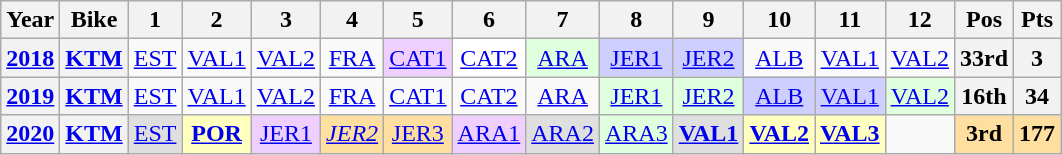<table class="wikitable" style="text-align:center;">
<tr>
<th>Year</th>
<th>Bike</th>
<th>1</th>
<th>2</th>
<th>3</th>
<th>4</th>
<th>5</th>
<th>6</th>
<th>7</th>
<th>8</th>
<th>9</th>
<th>10</th>
<th>11</th>
<th>12</th>
<th>Pos</th>
<th>Pts</th>
</tr>
<tr>
<th><a href='#'>2018</a></th>
<th><a href='#'>KTM</a></th>
<td><a href='#'>EST</a></td>
<td><a href='#'>VAL1</a></td>
<td><a href='#'>VAL2</a></td>
<td><a href='#'>FRA</a></td>
<td style="background:#efcfff;"><a href='#'>CAT1</a><br></td>
<td style="background:#ffffff;"><a href='#'>CAT2</a><br></td>
<td style="background:#dfffdf;"><a href='#'>ARA</a><br></td>
<td style="background:#cfcfff;"><a href='#'>JER1</a><br></td>
<td style="background:#cfcfff;"><a href='#'>JER2</a><br></td>
<td><a href='#'>ALB</a></td>
<td><a href='#'>VAL1</a></td>
<td><a href='#'>VAL2</a></td>
<th>33rd</th>
<th>3</th>
</tr>
<tr>
<th><a href='#'>2019</a></th>
<th><a href='#'>KTM</a></th>
<td><a href='#'>EST</a></td>
<td><a href='#'>VAL1</a></td>
<td><a href='#'>VAL2</a></td>
<td><a href='#'>FRA</a></td>
<td><a href='#'>CAT1</a></td>
<td><a href='#'>CAT2</a></td>
<td><a href='#'>ARA</a></td>
<td style="background:#dfffdf;"><a href='#'>JER1</a><br></td>
<td style="background:#dfffdf;"><a href='#'>JER2</a><br></td>
<td style="background:#cfcfff;"><a href='#'>ALB</a><br></td>
<td style="background:#cfcfff;"><a href='#'>VAL1</a><br></td>
<td style="background:#dfffdf;"><a href='#'>VAL2</a><br></td>
<th>16th</th>
<th>34</th>
</tr>
<tr>
<th><a href='#'>2020</a></th>
<th><a href='#'>KTM</a></th>
<td style="background:#dfdfdf;"><a href='#'>EST</a><br></td>
<td style="background:#ffffbf;"><strong><a href='#'>POR</a></strong><br></td>
<td style="background:#efcfff;"><a href='#'>JER1</a><br></td>
<td style="background:#ffdf9f;"><em><a href='#'>JER2</a></em><br></td>
<td style="background:#ffdf9f;"><a href='#'>JER3</a><br></td>
<td style="background:#efcfff;"><a href='#'>ARA1</a><br></td>
<td style="background:#dfdfdf;"><a href='#'>ARA2</a><br></td>
<td style="background:#dfffdf;"><a href='#'>ARA3</a><br></td>
<td style="background:#dfdfdf;"><strong><a href='#'>VAL1</a></strong><br></td>
<td style="background:#ffffbf;"><strong><a href='#'>VAL2</a></strong><br></td>
<td style="background:#ffffbf;"><strong><a href='#'>VAL3</a></strong><br></td>
<td></td>
<th style="background:#ffdf9f;">3rd</th>
<th style="background:#ffdf9f;">177</th>
</tr>
</table>
